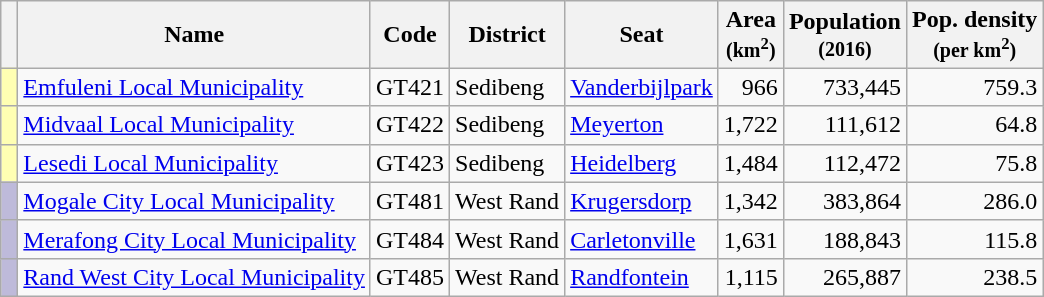<table class="wikitable sortable">
<tr>
<th class="unsortable"> </th>
<th>Name</th>
<th>Code</th>
<th>District</th>
<th>Seat</th>
<th>Area<br><small>(km<sup>2</sup>)</small></th>
<th>Population<br><small>(2016)</small></th>
<th>Pop. density<br><small>(per km<sup>2</sup>)</small></th>
</tr>
<tr>
<td style="text-align:center;background-color:#FFFFB3"></td>
<td><a href='#'>Emfuleni Local Municipality</a></td>
<td>GT421</td>
<td>Sedibeng</td>
<td><a href='#'>Vanderbijlpark</a></td>
<td style="text-align:right">966</td>
<td style="text-align:right">733,445</td>
<td style="text-align:right">759.3</td>
</tr>
<tr>
<td style="text-align:center;background-color:#FFFFB3"></td>
<td><a href='#'>Midvaal Local Municipality</a></td>
<td>GT422</td>
<td>Sedibeng</td>
<td><a href='#'>Meyerton</a></td>
<td style="text-align:right">1,722</td>
<td style="text-align:right">111,612</td>
<td style="text-align:right">64.8</td>
</tr>
<tr>
<td style="text-align:center;background-color:#FFFFB3"></td>
<td><a href='#'>Lesedi Local Municipality</a></td>
<td>GT423</td>
<td>Sedibeng</td>
<td><a href='#'>Heidelberg</a></td>
<td style="text-align:right">1,484</td>
<td style="text-align:right">112,472</td>
<td style="text-align:right">75.8</td>
</tr>
<tr>
<td style="text-align:center;background-color:#BEBADA"></td>
<td><a href='#'>Mogale City Local Municipality</a></td>
<td>GT481</td>
<td>West Rand</td>
<td><a href='#'>Krugersdorp</a></td>
<td style="text-align:right">1,342</td>
<td style="text-align:right">383,864</td>
<td style="text-align:right">286.0</td>
</tr>
<tr>
<td style="text-align:center;background-color:#BEBADA"></td>
<td><a href='#'>Merafong City Local Municipality</a></td>
<td>GT484</td>
<td>West Rand</td>
<td><a href='#'>Carletonville</a></td>
<td style="text-align:right">1,631</td>
<td style="text-align:right">188,843</td>
<td style="text-align:right">115.8</td>
</tr>
<tr>
<td style="text-align:center;background-color:#BEBADA"></td>
<td><a href='#'>Rand West City Local Municipality</a></td>
<td>GT485</td>
<td>West Rand</td>
<td><a href='#'>Randfontein</a></td>
<td style="text-align:right">1,115</td>
<td style="text-align:right">265,887</td>
<td style="text-align:right">238.5</td>
</tr>
</table>
